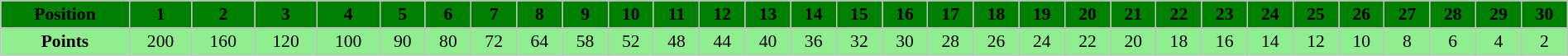<table border="1" cellpadding="2" cellspacing="0" style="border:1px solid #C0C0C0; border-collapse:collapse; font-size:90%; margin-top:1em; text-align:center" width="100%">
<tr style="background:green"  align="center">
<th scope="col">Position</th>
<th scope="col">1</th>
<th scope="col">2</th>
<th scope="col">3</th>
<th scope="col">4</th>
<th scope="col">5</th>
<th scope="col">6</th>
<th scope="col">7</th>
<th scope="col">8</th>
<th scope="col">9</th>
<th scope="col">10</th>
<th scope="col">11</th>
<th scope="col">12</th>
<th scope="col">13</th>
<th scope="col">14</th>
<th scope="col">15</th>
<th scope="col">16</th>
<th scope="col">17</th>
<th scope="col">18</th>
<th scope="col">19</th>
<th scope="col">20</th>
<th scope="col">21</th>
<th scope="col">22</th>
<th scope="col">23</th>
<th scope="col">24</th>
<th scope="col">25</th>
<th scope="col">26</th>
<th scope="col">27</th>
<th scope="col">28</th>
<th scope="col">29</th>
<th scope="col">30</th>
</tr>
<tr style="background:lightgreen"  align="center">
<td><strong>Points</strong></td>
<td>200</td>
<td>160</td>
<td>120</td>
<td>100</td>
<td>90</td>
<td>80</td>
<td>72</td>
<td>64</td>
<td>58</td>
<td>52</td>
<td>48</td>
<td>44</td>
<td>40</td>
<td>36</td>
<td>32</td>
<td>30</td>
<td>28</td>
<td>26</td>
<td>24</td>
<td>22</td>
<td>20</td>
<td>18</td>
<td>16</td>
<td>14</td>
<td>12</td>
<td>10</td>
<td>8</td>
<td>6</td>
<td>4</td>
<td>2</td>
</tr>
</table>
